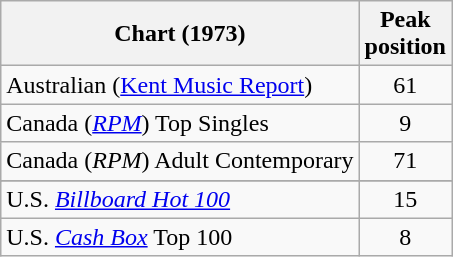<table class="wikitable sortable">
<tr>
<th align="left">Chart (1973)</th>
<th align="left">Peak<br>position</th>
</tr>
<tr>
<td>Australian (<a href='#'>Kent Music Report</a>)</td>
<td style="text-align:center;">61</td>
</tr>
<tr>
<td>Canada (<em><a href='#'>RPM</a></em>) Top Singles</td>
<td style="text-align:center;">9</td>
</tr>
<tr>
<td>Canada (<em>RPM</em>) Adult Contemporary</td>
<td style="text-align:center;">71</td>
</tr>
<tr>
</tr>
<tr>
<td align="left">U.S. <em><a href='#'>Billboard Hot 100</a></em></td>
<td style="text-align:center;">15</td>
</tr>
<tr>
<td align="left">U.S. <em><a href='#'>Cash Box</a></em> Top 100</td>
<td style="text-align:center;">8</td>
</tr>
</table>
